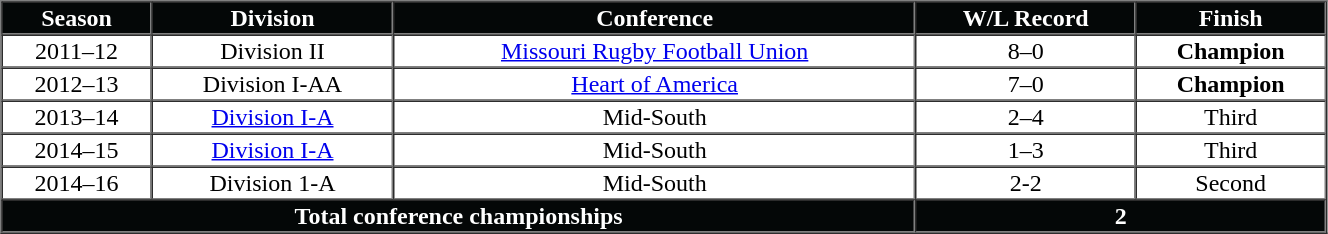<table cellpadding="1" border="1" cellspacing="0" width="70%" style="text-align:center;">
<tr style="background:#040707; color:white;">
<th>Season</th>
<th>Division</th>
<th>Conference</th>
<th>W/L Record</th>
<th>Finish</th>
</tr>
<tr>
<td>2011–12</td>
<td>Division II</td>
<td><a href='#'>Missouri Rugby Football Union</a></td>
<td>8–0</td>
<td><strong>Champion</strong></td>
</tr>
<tr>
<td>2012–13</td>
<td>Division I-AA</td>
<td><a href='#'>Heart of America</a></td>
<td>7–0</td>
<td><strong>Champion</strong></td>
</tr>
<tr>
<td>2013–14</td>
<td><a href='#'>Division I-A</a></td>
<td>Mid-South</td>
<td>2–4</td>
<td>Third</td>
</tr>
<tr>
<td>2014–15</td>
<td><a href='#'>Division I-A</a></td>
<td>Mid-South</td>
<td>1–3</td>
<td>Third</td>
</tr>
<tr>
<td>2014–16</td>
<td>Division 1-A</td>
<td>Mid-South</td>
<td>2-2</td>
<td>Second</td>
</tr>
<tr style="text-align:center; background:#040707; color:white">
<td colspan=3><strong>Total conference championships</strong></td>
<td colspan=2><strong>2</strong></td>
</tr>
</table>
